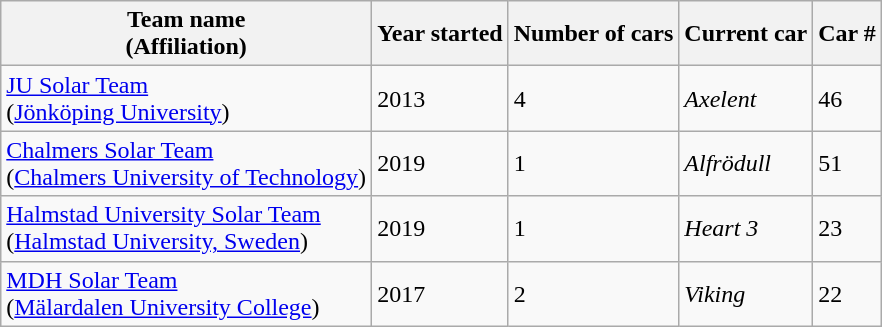<table class="wikitable">
<tr ">
<th><strong>Team name<br>(Affiliation)</strong></th>
<th><strong>Year started</strong></th>
<th><strong>Number of cars</strong></th>
<th><strong>Current car</strong></th>
<th><strong>Car #</strong></th>
</tr>
<tr>
<td><a href='#'>JU Solar Team</a><br>(<a href='#'>Jönköping University</a>)</td>
<td>2013</td>
<td>4</td>
<td><em>Axelent</em></td>
<td>46</td>
</tr>
<tr>
<td><a href='#'>Chalmers Solar Team</a><br>(<a href='#'>Chalmers University of Technology</a>)</td>
<td>2019</td>
<td>1</td>
<td><em>Alfrödull</em></td>
<td>51</td>
</tr>
<tr>
<td><a href='#'>Halmstad University Solar Team</a><br>(<a href='#'>Halmstad University, Sweden</a>)</td>
<td>2019</td>
<td>1</td>
<td><em>Heart 3</em></td>
<td>23</td>
</tr>
<tr>
<td><a href='#'>MDH Solar Team</a><br>(<a href='#'>Mälardalen University College</a>)</td>
<td>2017</td>
<td>2</td>
<td><em>Viking</em></td>
<td>22</td>
</tr>
</table>
